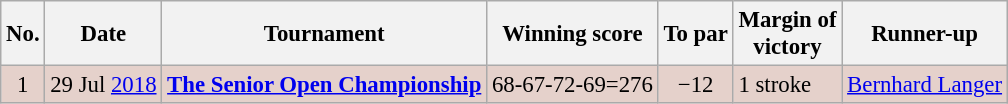<table class="wikitable" style="font-size:95%;">
<tr>
<th>No.</th>
<th>Date</th>
<th>Tournament</th>
<th>Winning score</th>
<th>To par</th>
<th>Margin of<br>victory</th>
<th>Runner-up</th>
</tr>
<tr style="background:#e5d1cb;">
<td align=center>1</td>
<td align=right>29 Jul <a href='#'>2018</a></td>
<td><strong><a href='#'>The Senior Open Championship</a></strong></td>
<td>68-67-72-69=276</td>
<td align=center>−12</td>
<td>1 stroke</td>
<td> <a href='#'>Bernhard Langer</a></td>
</tr>
</table>
